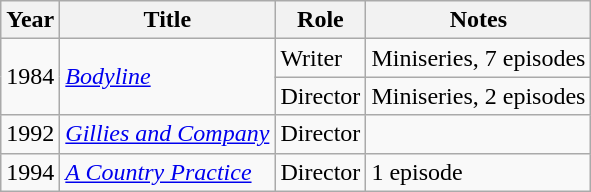<table class="wikitable sortable">
<tr>
<th>Year</th>
<th>Title</th>
<th>Role</th>
<th>Notes</th>
</tr>
<tr>
<td rowspan=2>1984</td>
<td rowspan=2><em><a href='#'>Bodyline</a></em></td>
<td>Writer</td>
<td>Miniseries, 7 episodes</td>
</tr>
<tr>
<td>Director</td>
<td>Miniseries, 2 episodes</td>
</tr>
<tr>
<td>1992</td>
<td><em><a href='#'>Gillies and Company</a></em></td>
<td>Director</td>
<td></td>
</tr>
<tr>
<td>1994</td>
<td><em><a href='#'>A Country Practice</a></em></td>
<td>Director</td>
<td>1 episode</td>
</tr>
</table>
